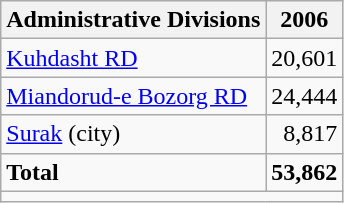<table class="wikitable">
<tr>
<th>Administrative Divisions</th>
<th>2006</th>
</tr>
<tr>
<td><a href='#'>Kuhdasht RD</a></td>
<td style="text-align: right;">20,601</td>
</tr>
<tr>
<td><a href='#'>Miandorud-e Bozorg RD</a></td>
<td style="text-align: right;">24,444</td>
</tr>
<tr>
<td><a href='#'>Surak</a> (city)</td>
<td style="text-align: right;">8,817</td>
</tr>
<tr>
<td><strong>Total</strong></td>
<td style="text-align: right;"><strong>53,862</strong></td>
</tr>
<tr>
<td colspan=2></td>
</tr>
</table>
